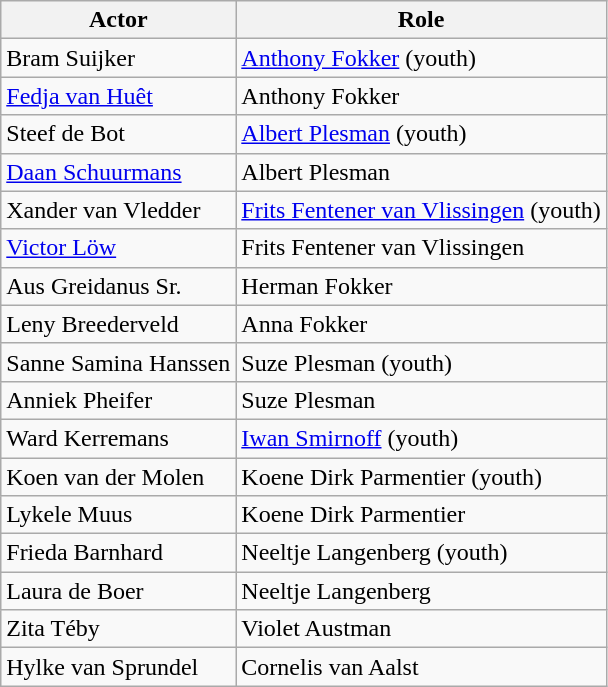<table class="wikitable">
<tr>
<th>Actor</th>
<th>Role</th>
</tr>
<tr>
<td>Bram Suijker</td>
<td><a href='#'>Anthony Fokker</a> (youth)</td>
</tr>
<tr>
<td><a href='#'>Fedja van Huêt</a></td>
<td>Anthony Fokker</td>
</tr>
<tr>
<td>Steef de Bot</td>
<td><a href='#'>Albert Plesman</a> (youth)</td>
</tr>
<tr>
<td><a href='#'>Daan Schuurmans</a></td>
<td>Albert Plesman</td>
</tr>
<tr>
<td>Xander van Vledder</td>
<td><a href='#'>Frits Fentener van Vlissingen</a> (youth)</td>
</tr>
<tr>
<td><a href='#'>Victor Löw</a></td>
<td>Frits Fentener van Vlissingen</td>
</tr>
<tr>
<td>Aus Greidanus Sr.</td>
<td>Herman Fokker</td>
</tr>
<tr>
<td>Leny Breederveld</td>
<td>Anna Fokker</td>
</tr>
<tr>
<td>Sanne Samina Hanssen</td>
<td>Suze Plesman (youth)</td>
</tr>
<tr>
<td>Anniek Pheifer</td>
<td>Suze Plesman</td>
</tr>
<tr>
<td>Ward Kerremans</td>
<td><a href='#'>Iwan Smirnoff</a> (youth)</td>
</tr>
<tr>
<td>Koen van der Molen</td>
<td>Koene Dirk Parmentier (youth)</td>
</tr>
<tr>
<td>Lykele Muus</td>
<td>Koene Dirk Parmentier</td>
</tr>
<tr>
<td>Frieda Barnhard</td>
<td>Neeltje Langenberg (youth)</td>
</tr>
<tr>
<td>Laura de Boer</td>
<td>Neeltje Langenberg</td>
</tr>
<tr>
<td>Zita Téby</td>
<td>Violet Austman</td>
</tr>
<tr>
<td>Hylke van Sprundel</td>
<td>Cornelis van Aalst</td>
</tr>
</table>
